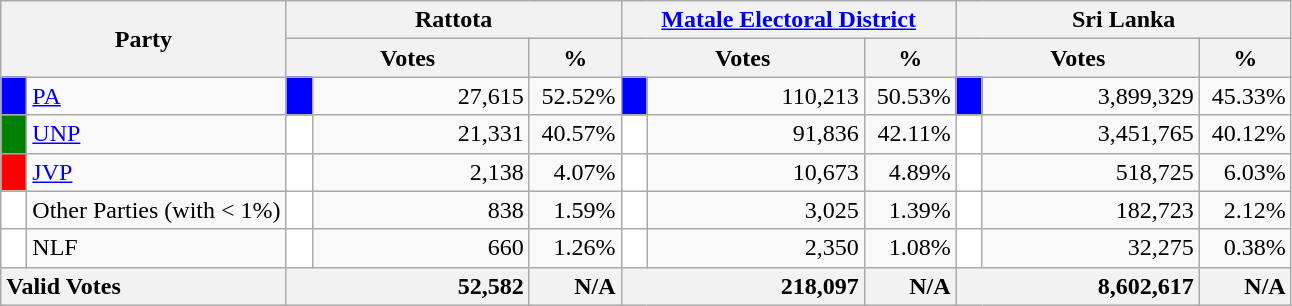<table class="wikitable">
<tr>
<th colspan="2" width="144px"rowspan="2">Party</th>
<th colspan="3" width="216px">Rattota</th>
<th colspan="3" width="216px"><a href='#'>Matale Electoral District</a></th>
<th colspan="3" width="216px">Sri Lanka</th>
</tr>
<tr>
<th colspan="2" width="144px">Votes</th>
<th>%</th>
<th colspan="2" width="144px">Votes</th>
<th>%</th>
<th colspan="2" width="144px">Votes</th>
<th>%</th>
</tr>
<tr>
<td style="background-color:blue;" width="10px"></td>
<td style="text-align:left;"><a href='#'>PA</a></td>
<td style="background-color:blue;" width="10px"></td>
<td style="text-align:right;">27,615</td>
<td style="text-align:right;">52.52%</td>
<td style="background-color:blue;" width="10px"></td>
<td style="text-align:right;">110,213</td>
<td style="text-align:right;">50.53%</td>
<td style="background-color:blue;" width="10px"></td>
<td style="text-align:right;">3,899,329</td>
<td style="text-align:right;">45.33%</td>
</tr>
<tr>
<td style="background-color:green;" width="10px"></td>
<td style="text-align:left;"><a href='#'>UNP</a></td>
<td style="background-color:white;" width="10px"></td>
<td style="text-align:right;">21,331</td>
<td style="text-align:right;">40.57%</td>
<td style="background-color:white;" width="10px"></td>
<td style="text-align:right;">91,836</td>
<td style="text-align:right;">42.11%</td>
<td style="background-color:white;" width="10px"></td>
<td style="text-align:right;">3,451,765</td>
<td style="text-align:right;">40.12%</td>
</tr>
<tr>
<td style="background-color:red;" width="10px"></td>
<td style="text-align:left;"><a href='#'>JVP</a></td>
<td style="background-color:white;" width="10px"></td>
<td style="text-align:right;">2,138</td>
<td style="text-align:right;">4.07%</td>
<td style="background-color:white;" width="10px"></td>
<td style="text-align:right;">10,673</td>
<td style="text-align:right;">4.89%</td>
<td style="background-color:white;" width="10px"></td>
<td style="text-align:right;">518,725</td>
<td style="text-align:right;">6.03%</td>
</tr>
<tr>
<td style="background-color:white;" width="10px"></td>
<td style="text-align:left;">Other Parties (with < 1%)</td>
<td style="background-color:white;" width="10px"></td>
<td style="text-align:right;">838</td>
<td style="text-align:right;">1.59%</td>
<td style="background-color:white;" width="10px"></td>
<td style="text-align:right;">3,025</td>
<td style="text-align:right;">1.39%</td>
<td style="background-color:white;" width="10px"></td>
<td style="text-align:right;">182,723</td>
<td style="text-align:right;">2.12%</td>
</tr>
<tr>
<td style="background-color:white;" width="10px"></td>
<td style="text-align:left;">NLF</td>
<td style="background-color:white;" width="10px"></td>
<td style="text-align:right;">660</td>
<td style="text-align:right;">1.26%</td>
<td style="background-color:white;" width="10px"></td>
<td style="text-align:right;">2,350</td>
<td style="text-align:right;">1.08%</td>
<td style="background-color:white;" width="10px"></td>
<td style="text-align:right;">32,275</td>
<td style="text-align:right;">0.38%</td>
</tr>
<tr>
<th colspan="2" width="144px"style="text-align:left;">Valid Votes</th>
<th style="text-align:right;"colspan="2" width="144px">52,582</th>
<th style="text-align:right;">N/A</th>
<th style="text-align:right;"colspan="2" width="144px">218,097</th>
<th style="text-align:right;">N/A</th>
<th style="text-align:right;"colspan="2" width="144px">8,602,617</th>
<th style="text-align:right;">N/A</th>
</tr>
</table>
